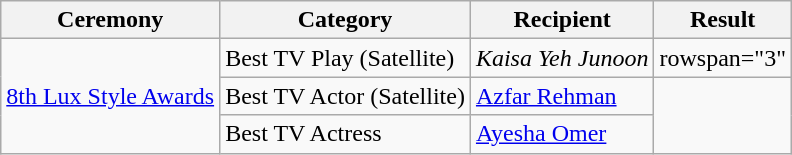<table class="wikitable style">
<tr>
<th>Ceremony</th>
<th>Category</th>
<th>Recipient</th>
<th>Result</th>
</tr>
<tr>
<td rowspan="3"><a href='#'>8th Lux Style Awards</a></td>
<td>Best TV Play (Satellite)</td>
<td><em>Kaisa Yeh Junoon</em></td>
<td>rowspan="3" </td>
</tr>
<tr>
<td>Best TV Actor (Satellite)</td>
<td><a href='#'>Azfar Rehman</a></td>
</tr>
<tr>
<td>Best TV Actress</td>
<td><a href='#'>Ayesha Omer</a></td>
</tr>
</table>
